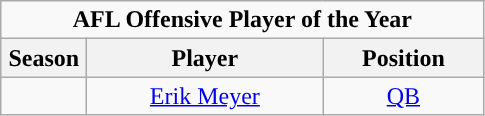<table class="wikitable sortable" style="text-align:center">
<tr>
<td colspan="4"><strong>AFL Offensive Player of the Year</strong></td>
</tr>
<tr>
<th style="width:50px; ">Season</th>
<th style="width:150px; ">Player</th>
<th style="width:100px; ">Position</th>
</tr>
<tr>
<td></td>
<td><a href='#'>Erik Meyer</a></td>
<td><a href='#'>QB</a></td>
</tr>
</table>
